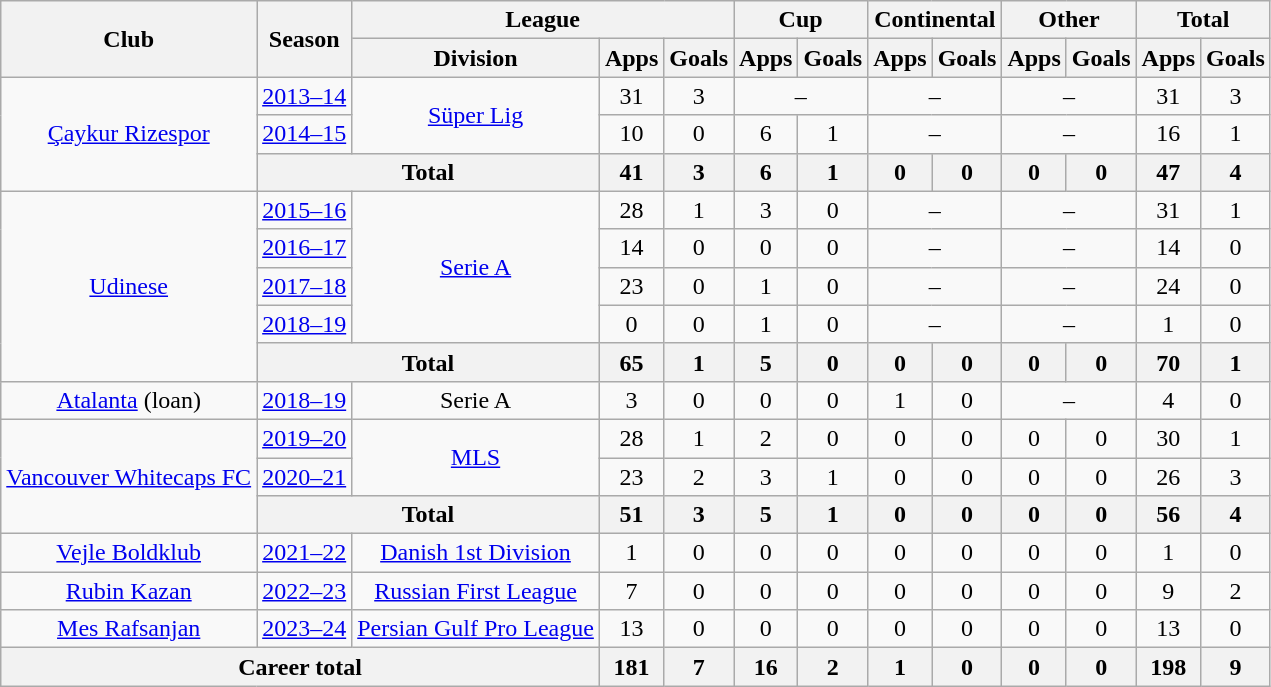<table class="wikitable" style="text-align:center">
<tr>
<th rowspan="2">Club</th>
<th rowspan="2">Season</th>
<th colspan="3">League</th>
<th colspan="2">Cup</th>
<th colspan="2">Continental</th>
<th colspan="2">Other</th>
<th colspan="2">Total</th>
</tr>
<tr>
<th>Division</th>
<th>Apps</th>
<th>Goals</th>
<th>Apps</th>
<th>Goals</th>
<th>Apps</th>
<th>Goals</th>
<th>Apps</th>
<th>Goals</th>
<th>Apps</th>
<th>Goals</th>
</tr>
<tr>
<td rowspan="3"><a href='#'>Çaykur Rizespor</a></td>
<td><a href='#'>2013–14</a></td>
<td rowspan="2"><a href='#'>Süper Lig</a></td>
<td>31</td>
<td>3</td>
<td colspan="2">–</td>
<td colspan="2">–</td>
<td colspan="2">–</td>
<td>31</td>
<td>3</td>
</tr>
<tr>
<td><a href='#'>2014–15</a></td>
<td>10</td>
<td>0</td>
<td>6</td>
<td>1</td>
<td colspan="2">–</td>
<td colspan="2">–</td>
<td>16</td>
<td>1</td>
</tr>
<tr>
<th colspan="2">Total</th>
<th>41</th>
<th>3</th>
<th>6</th>
<th>1</th>
<th>0</th>
<th>0</th>
<th>0</th>
<th>0</th>
<th>47</th>
<th>4</th>
</tr>
<tr>
<td rowspan="5"><a href='#'>Udinese</a></td>
<td><a href='#'>2015–16</a></td>
<td rowspan="4"><a href='#'>Serie A</a></td>
<td>28</td>
<td>1</td>
<td>3</td>
<td>0</td>
<td colspan="2">–</td>
<td colspan="2">–</td>
<td>31</td>
<td>1</td>
</tr>
<tr>
<td><a href='#'>2016–17</a></td>
<td>14</td>
<td>0</td>
<td>0</td>
<td>0</td>
<td colspan="2">–</td>
<td colspan="2">–</td>
<td>14</td>
<td>0</td>
</tr>
<tr>
<td><a href='#'>2017–18</a></td>
<td>23</td>
<td>0</td>
<td>1</td>
<td>0</td>
<td colspan="2">–</td>
<td colspan="2">–</td>
<td>24</td>
<td>0</td>
</tr>
<tr>
<td><a href='#'>2018–19</a></td>
<td>0</td>
<td>0</td>
<td>1</td>
<td>0</td>
<td colspan="2">–</td>
<td colspan="2">–</td>
<td>1</td>
<td>0</td>
</tr>
<tr>
<th colspan="2">Total</th>
<th>65</th>
<th>1</th>
<th>5</th>
<th>0</th>
<th>0</th>
<th>0</th>
<th>0</th>
<th>0</th>
<th>70</th>
<th>1</th>
</tr>
<tr>
<td><a href='#'>Atalanta</a> (loan)</td>
<td><a href='#'>2018–19</a></td>
<td>Serie A</td>
<td>3</td>
<td>0</td>
<td>0</td>
<td>0</td>
<td>1</td>
<td>0</td>
<td colspan="2">–</td>
<td>4</td>
<td>0</td>
</tr>
<tr>
<td rowspan="3"><a href='#'>Vancouver Whitecaps FC</a></td>
<td><a href='#'>2019–20</a></td>
<td rowspan="2"><a href='#'>MLS</a></td>
<td>28</td>
<td>1</td>
<td>2</td>
<td>0</td>
<td>0</td>
<td>0</td>
<td>0</td>
<td>0</td>
<td>30</td>
<td>1</td>
</tr>
<tr>
<td><a href='#'>2020–21</a></td>
<td>23</td>
<td>2</td>
<td>3</td>
<td>1</td>
<td>0</td>
<td>0</td>
<td>0</td>
<td>0</td>
<td>26</td>
<td>3</td>
</tr>
<tr>
<th colspan="2">Total</th>
<th>51</th>
<th>3</th>
<th>5</th>
<th>1</th>
<th>0</th>
<th>0</th>
<th>0</th>
<th>0</th>
<th>56</th>
<th>4</th>
</tr>
<tr>
<td><a href='#'>Vejle Boldklub</a></td>
<td><a href='#'>2021–22</a></td>
<td><a href='#'>Danish 1st Division</a></td>
<td>1</td>
<td>0</td>
<td>0</td>
<td>0</td>
<td>0</td>
<td>0</td>
<td>0</td>
<td>0</td>
<td>1</td>
<td>0</td>
</tr>
<tr>
<td><a href='#'>Rubin Kazan</a></td>
<td><a href='#'>2022–23</a></td>
<td><a href='#'>Russian First League</a></td>
<td>7</td>
<td>0</td>
<td>0</td>
<td>0</td>
<td>0</td>
<td>0</td>
<td>0</td>
<td>0</td>
<td>9</td>
<td>2</td>
</tr>
<tr>
<td><a href='#'>Mes Rafsanjan</a></td>
<td><a href='#'>2023–24</a></td>
<td><a href='#'>Persian Gulf Pro League</a></td>
<td>13</td>
<td>0</td>
<td>0</td>
<td>0</td>
<td>0</td>
<td>0</td>
<td>0</td>
<td>0</td>
<td>13</td>
<td>0</td>
</tr>
<tr>
<th colspan="3">Career total</th>
<th>181</th>
<th>7</th>
<th>16</th>
<th>2</th>
<th>1</th>
<th>0</th>
<th>0</th>
<th>0</th>
<th>198</th>
<th>9</th>
</tr>
</table>
